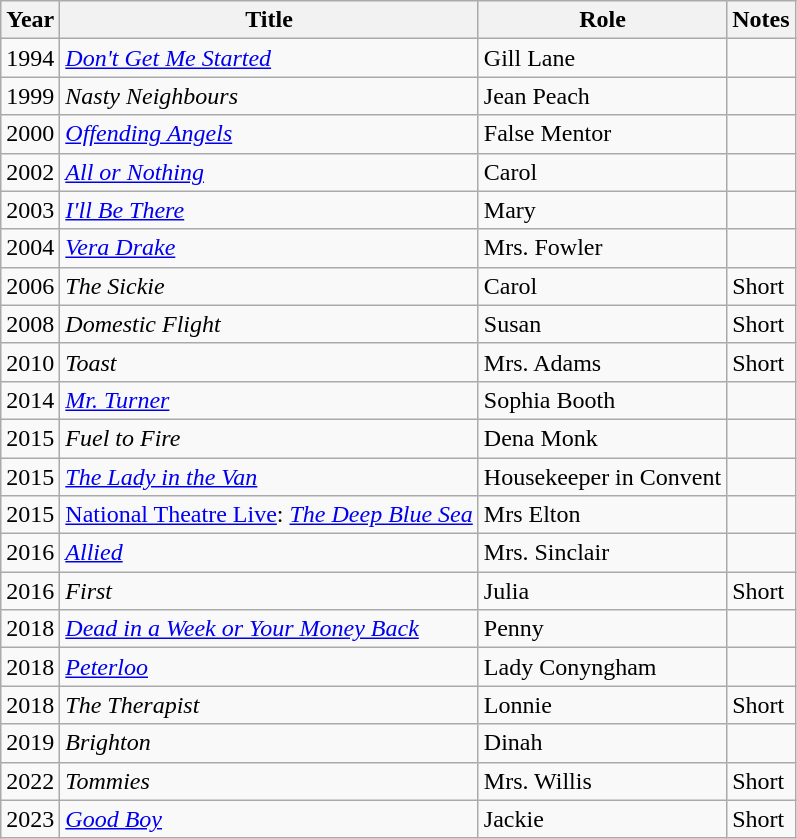<table class="wikitable">
<tr>
<th>Year</th>
<th>Title</th>
<th>Role</th>
<th>Notes</th>
</tr>
<tr>
<td>1994</td>
<td><em><a href='#'>Don't Get Me Started</a></em></td>
<td>Gill Lane</td>
<td></td>
</tr>
<tr>
<td>1999</td>
<td><em>Nasty Neighbours</em></td>
<td>Jean Peach</td>
<td></td>
</tr>
<tr>
<td>2000</td>
<td><em><a href='#'>Offending Angels</a></em></td>
<td>False Mentor</td>
<td></td>
</tr>
<tr>
<td>2002</td>
<td><em><a href='#'>All or Nothing</a></em></td>
<td>Carol</td>
<td></td>
</tr>
<tr>
<td>2003</td>
<td><em><a href='#'>I'll Be There</a></em></td>
<td>Mary</td>
<td></td>
</tr>
<tr>
<td>2004</td>
<td><em><a href='#'>Vera Drake</a></em></td>
<td>Mrs. Fowler</td>
<td></td>
</tr>
<tr>
<td>2006</td>
<td><em>The Sickie</em></td>
<td>Carol</td>
<td>Short</td>
</tr>
<tr>
<td>2008</td>
<td><em>Domestic Flight</em></td>
<td>Susan</td>
<td>Short</td>
</tr>
<tr>
<td>2010</td>
<td><em>Toast</em></td>
<td>Mrs. Adams</td>
<td>Short</td>
</tr>
<tr>
<td>2014</td>
<td><em><a href='#'>Mr. Turner</a></em></td>
<td>Sophia Booth</td>
<td></td>
</tr>
<tr>
<td>2015</td>
<td><em>Fuel to Fire</em></td>
<td>Dena Monk</td>
<td></td>
</tr>
<tr>
<td>2015</td>
<td><em><a href='#'>The Lady in the Van</a></em></td>
<td>Housekeeper in Convent</td>
<td></td>
</tr>
<tr>
<td>2015</td>
<td><a href='#'>National Theatre Live</a>: <em><a href='#'>The Deep Blue Sea</a></em></td>
<td>Mrs Elton</td>
<td></td>
</tr>
<tr>
<td>2016</td>
<td><em><a href='#'>Allied</a></em></td>
<td>Mrs. Sinclair</td>
<td></td>
</tr>
<tr>
<td>2016</td>
<td><em>First</em></td>
<td>Julia</td>
<td>Short</td>
</tr>
<tr>
<td>2018</td>
<td><em><a href='#'>Dead in a Week or Your Money Back</a></em></td>
<td>Penny</td>
<td></td>
</tr>
<tr>
<td>2018</td>
<td><em><a href='#'>Peterloo</a></em></td>
<td>Lady Conyngham</td>
<td></td>
</tr>
<tr>
<td>2018</td>
<td><em>The Therapist</em></td>
<td>Lonnie</td>
<td>Short</td>
</tr>
<tr>
<td>2019</td>
<td><em>Brighton</em></td>
<td>Dinah</td>
<td></td>
</tr>
<tr>
<td>2022</td>
<td><em>Tommies</em></td>
<td>Mrs. Willis</td>
<td>Short</td>
</tr>
<tr>
<td>2023</td>
<td><em><a href='#'>Good Boy</a></em></td>
<td>Jackie</td>
<td>Short</td>
</tr>
</table>
